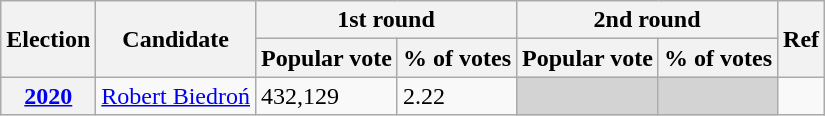<table class="wikitable col3right col4right">
<tr>
<th rowspan="2">Election</th>
<th rowspan="2">Candidate</th>
<th colspan="2">1st round</th>
<th colspan="2">2nd round</th>
<th rowspan="2">Ref</th>
</tr>
<tr>
<th>Popular vote</th>
<th>% of votes</th>
<th>Popular vote</th>
<th>% of votes</th>
</tr>
<tr>
<th><a href='#'>2020</a></th>
<td><a href='#'>Robert Biedroń</a></td>
<td>432,129<br></td>
<td>2.22</td>
<td style="background:lightgrey;"></td>
<td style="background:lightgrey;"></td>
<td></td>
</tr>
</table>
